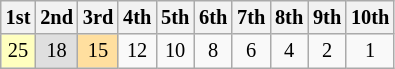<table class="wikitable" style="font-size:85%; text-align:center">
<tr>
<th>1st</th>
<th>2nd</th>
<th>3rd</th>
<th>4th</th>
<th>5th</th>
<th>6th</th>
<th>7th</th>
<th>8th</th>
<th>9th</th>
<th>10th</th>
</tr>
<tr>
<td style="background:#FFFFBF;">25</td>
<td style="background:#DFDFDF;">18</td>
<td style="background:#FFDF9F;">15</td>
<td>12</td>
<td>10</td>
<td>8</td>
<td>6</td>
<td>4</td>
<td>2</td>
<td>1</td>
</tr>
</table>
